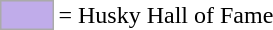<table>
<tr>
<td style="background-color:#C0ACEA; border:1px solid #aaaaaa; width:2em;"></td>
<td>= Husky Hall of Fame</td>
</tr>
</table>
